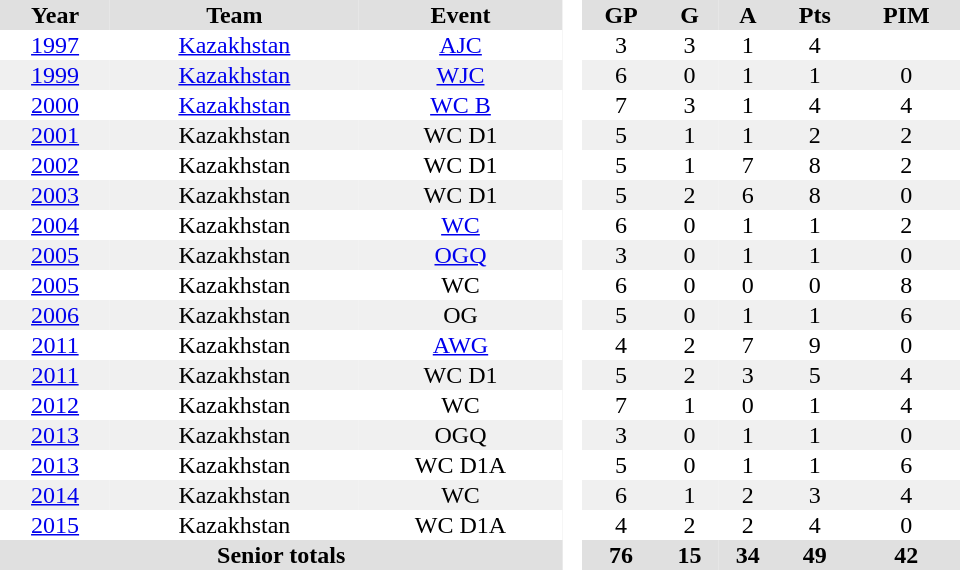<table border="0" cellpadding="1" cellspacing="0" style="text-align:center; width:40em">
<tr ALIGN="center" bgcolor="#e0e0e0">
<th>Year</th>
<th>Team</th>
<th>Event</th>
<th ALIGN="center" rowspan="99" bgcolor="#ffffff"> </th>
<th>GP</th>
<th>G</th>
<th>A</th>
<th>Pts</th>
<th>PIM</th>
</tr>
<tr>
<td><a href='#'>1997</a></td>
<td><a href='#'>Kazakhstan</a></td>
<td><a href='#'>AJC</a></td>
<td>3</td>
<td>3</td>
<td>1</td>
<td>4</td>
<td></td>
</tr>
<tr bgcolor="#f0f0f0">
<td><a href='#'>1999</a></td>
<td><a href='#'>Kazakhstan</a></td>
<td><a href='#'>WJC</a></td>
<td>6</td>
<td>0</td>
<td>1</td>
<td>1</td>
<td>0</td>
</tr>
<tr>
<td><a href='#'>2000</a></td>
<td><a href='#'>Kazakhstan</a></td>
<td><a href='#'>WC B</a></td>
<td>7</td>
<td>3</td>
<td>1</td>
<td>4</td>
<td>4</td>
</tr>
<tr bgcolor="#f0f0f0">
<td><a href='#'>2001</a></td>
<td>Kazakhstan</td>
<td>WC D1</td>
<td>5</td>
<td>1</td>
<td>1</td>
<td>2</td>
<td>2</td>
</tr>
<tr>
<td><a href='#'>2002</a></td>
<td>Kazakhstan</td>
<td>WC D1</td>
<td>5</td>
<td>1</td>
<td>7</td>
<td>8</td>
<td>2</td>
</tr>
<tr bgcolor="#f0f0f0">
<td><a href='#'>2003</a></td>
<td>Kazakhstan</td>
<td>WC D1</td>
<td>5</td>
<td>2</td>
<td>6</td>
<td>8</td>
<td>0</td>
</tr>
<tr>
<td><a href='#'>2004</a></td>
<td>Kazakhstan</td>
<td><a href='#'>WC</a></td>
<td>6</td>
<td>0</td>
<td>1</td>
<td>1</td>
<td>2</td>
</tr>
<tr bgcolor="#f0f0f0">
<td><a href='#'>2005</a></td>
<td>Kazakhstan</td>
<td><a href='#'>OGQ</a></td>
<td>3</td>
<td>0</td>
<td>1</td>
<td>1</td>
<td>0</td>
</tr>
<tr>
<td><a href='#'>2005</a></td>
<td>Kazakhstan</td>
<td>WC</td>
<td>6</td>
<td>0</td>
<td>0</td>
<td>0</td>
<td>8</td>
</tr>
<tr bgcolor="#f0f0f0">
<td><a href='#'>2006</a></td>
<td>Kazakhstan</td>
<td>OG</td>
<td>5</td>
<td>0</td>
<td>1</td>
<td>1</td>
<td>6</td>
</tr>
<tr>
<td><a href='#'>2011</a></td>
<td>Kazakhstan</td>
<td><a href='#'>AWG</a></td>
<td>4</td>
<td>2</td>
<td>7</td>
<td>9</td>
<td>0</td>
</tr>
<tr bgcolor="#f0f0f0">
<td><a href='#'>2011</a></td>
<td>Kazakhstan</td>
<td>WC D1</td>
<td>5</td>
<td>2</td>
<td>3</td>
<td>5</td>
<td>4</td>
</tr>
<tr>
<td><a href='#'>2012</a></td>
<td>Kazakhstan</td>
<td>WC</td>
<td>7</td>
<td>1</td>
<td>0</td>
<td>1</td>
<td>4</td>
</tr>
<tr bgcolor="#f0f0f0">
<td><a href='#'>2013</a></td>
<td>Kazakhstan</td>
<td>OGQ</td>
<td>3</td>
<td>0</td>
<td>1</td>
<td>1</td>
<td>0</td>
</tr>
<tr>
<td><a href='#'>2013</a></td>
<td>Kazakhstan</td>
<td>WC D1A</td>
<td>5</td>
<td>0</td>
<td>1</td>
<td>1</td>
<td>6</td>
</tr>
<tr bgcolor="#f0f0f0">
<td><a href='#'>2014</a></td>
<td>Kazakhstan</td>
<td>WC</td>
<td>6</td>
<td>1</td>
<td>2</td>
<td>3</td>
<td>4</td>
</tr>
<tr>
<td><a href='#'>2015</a></td>
<td>Kazakhstan</td>
<td>WC D1A</td>
<td>4</td>
<td>2</td>
<td>2</td>
<td>4</td>
<td>0</td>
</tr>
<tr bgcolor="#e0e0e0">
<th colspan="3">Senior totals</th>
<th>76</th>
<th>15</th>
<th>34</th>
<th>49</th>
<th>42</th>
</tr>
</table>
